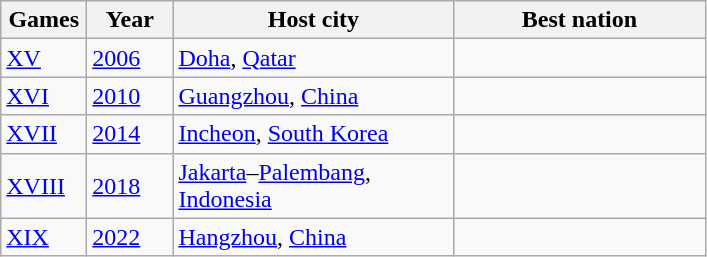<table class=wikitable>
<tr>
<th width=50>Games</th>
<th width=50>Year</th>
<th width=180>Host city</th>
<th width=160>Best nation</th>
</tr>
<tr>
<td><a href='#'>XV</a></td>
<td><a href='#'>2006</a></td>
<td><a href='#'>Doha</a>, <a href='#'>Qatar</a></td>
<td></td>
</tr>
<tr>
<td><a href='#'>XVI</a></td>
<td><a href='#'>2010</a></td>
<td><a href='#'>Guangzhou</a>, <a href='#'>China</a></td>
<td></td>
</tr>
<tr>
<td><a href='#'>XVII</a></td>
<td><a href='#'>2014</a></td>
<td><a href='#'>Incheon</a>, <a href='#'>South Korea</a></td>
<td></td>
</tr>
<tr>
<td><a href='#'>XVIII</a></td>
<td><a href='#'>2018</a></td>
<td><a href='#'>Jakarta</a>–<a href='#'>Palembang</a>, <a href='#'>Indonesia</a></td>
<td></td>
</tr>
<tr>
<td><a href='#'>XIX</a></td>
<td><a href='#'>2022</a></td>
<td><a href='#'>Hangzhou</a>, <a href='#'>China</a></td>
<td></td>
</tr>
</table>
